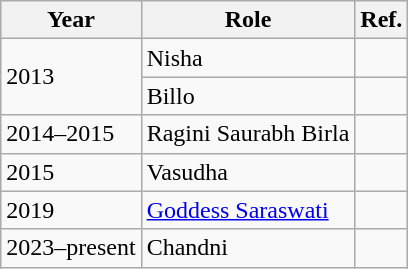<table class="wikitable">
<tr>
<th>Year</th>
<th>Role</th>
<th>Ref.</th>
</tr>
<tr>
<td rowspan="2">2013</td>
<td>Nisha</td>
<td></td>
</tr>
<tr>
<td>Billo</td>
<td></td>
</tr>
<tr>
<td>2014–2015</td>
<td>Ragini Saurabh Birla</td>
<td></td>
</tr>
<tr>
<td>2015</td>
<td>Vasudha</td>
<td></td>
</tr>
<tr>
<td>2019</td>
<td><a href='#'>Goddess Saraswati</a></td>
<td></td>
</tr>
<tr>
<td>2023–present</td>
<td>Chandni</td>
<td></td>
</tr>
</table>
